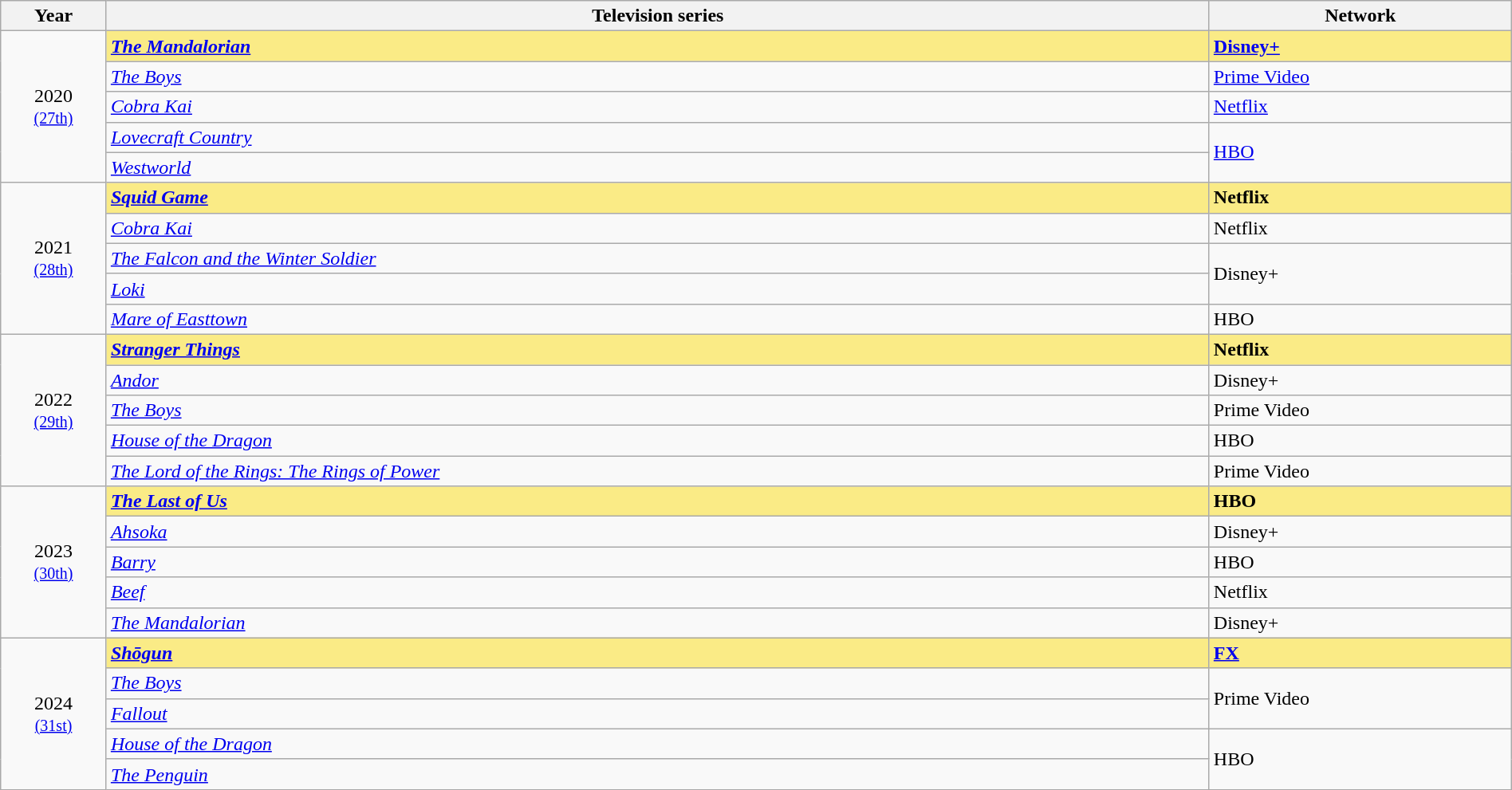<table class="wikitable" width="100%" cellpadding="5">
<tr>
<th width="7%">Year</th>
<th width="73%">Television series</th>
<th width="20%">Network</th>
</tr>
<tr>
<td rowspan="5" align="center">2020<br><small><a href='#'>(27th)</a> </small></td>
<td style="background:#FAEB86;"><strong><em><a href='#'>The Mandalorian</a></em></strong></td>
<td style="background:#FAEB86;"><strong><a href='#'>Disney+</a></strong></td>
</tr>
<tr>
<td><em><a href='#'>The Boys</a></em></td>
<td><a href='#'>Prime Video</a></td>
</tr>
<tr>
<td><em><a href='#'>Cobra Kai</a></em></td>
<td><a href='#'>Netflix</a></td>
</tr>
<tr>
<td><em><a href='#'>Lovecraft Country</a></em></td>
<td rowspan="2"><a href='#'>HBO</a></td>
</tr>
<tr>
<td><em><a href='#'>Westworld</a></em></td>
</tr>
<tr>
<td rowspan="5" align="center">2021<br><small><a href='#'>(28th)</a> </small></td>
<td style="background:#FAEB86;"><strong><em><a href='#'>Squid Game</a></em></strong></td>
<td style="background:#FAEB86;"><strong>Netflix</strong></td>
</tr>
<tr>
<td><em><a href='#'>Cobra Kai</a></em></td>
<td>Netflix</td>
</tr>
<tr>
<td><em><a href='#'>The Falcon and the Winter Soldier</a></em></td>
<td rowspan="2">Disney+</td>
</tr>
<tr>
<td><em><a href='#'>Loki</a></em></td>
</tr>
<tr>
<td><em><a href='#'>Mare of Easttown</a></em></td>
<td>HBO</td>
</tr>
<tr>
<td rowspan="5" align="center">2022<br><small><a href='#'>(29th)</a> </small></td>
<td style="background:#FAEB86;"><strong><em><a href='#'>Stranger Things</a></em></strong></td>
<td style="background:#FAEB86;"><strong>Netflix</strong></td>
</tr>
<tr>
<td><em><a href='#'>Andor</a></em></td>
<td>Disney+</td>
</tr>
<tr>
<td><em><a href='#'>The Boys</a></em></td>
<td>Prime Video</td>
</tr>
<tr>
<td><em><a href='#'>House of the Dragon</a></em></td>
<td>HBO</td>
</tr>
<tr>
<td><em><a href='#'>The Lord of the Rings: The Rings of Power</a></em></td>
<td>Prime Video</td>
</tr>
<tr>
<td rowspan="5" align="center">2023<br><small><a href='#'>(30th)</a> </small></td>
<td style="background:#FAEB86;"><strong><em><a href='#'>The Last of Us</a></em></strong></td>
<td style="background:#FAEB86;"><strong>HBO</strong></td>
</tr>
<tr>
<td><em><a href='#'>Ahsoka</a></em></td>
<td>Disney+</td>
</tr>
<tr>
<td><em><a href='#'>Barry</a></em></td>
<td>HBO</td>
</tr>
<tr>
<td><em><a href='#'>Beef</a></em></td>
<td>Netflix</td>
</tr>
<tr>
<td><em><a href='#'>The Mandalorian</a></em></td>
<td>Disney+</td>
</tr>
<tr>
<td rowspan="5" align="center">2024<br><small><a href='#'>(31st)</a> </small></td>
<td style="background:#FAEB86;"><strong><em><a href='#'>Shōgun</a></em></strong></td>
<td style="background:#FAEB86;"><strong><a href='#'>FX</a></strong></td>
</tr>
<tr>
<td><em><a href='#'>The Boys</a></em></td>
<td rowspan="2">Prime Video</td>
</tr>
<tr>
<td><em><a href='#'>Fallout</a></em></td>
</tr>
<tr>
<td><em><a href='#'>House of the Dragon</a></em></td>
<td rowspan="2">HBO</td>
</tr>
<tr>
<td><em><a href='#'>The Penguin</a></em></td>
</tr>
</table>
